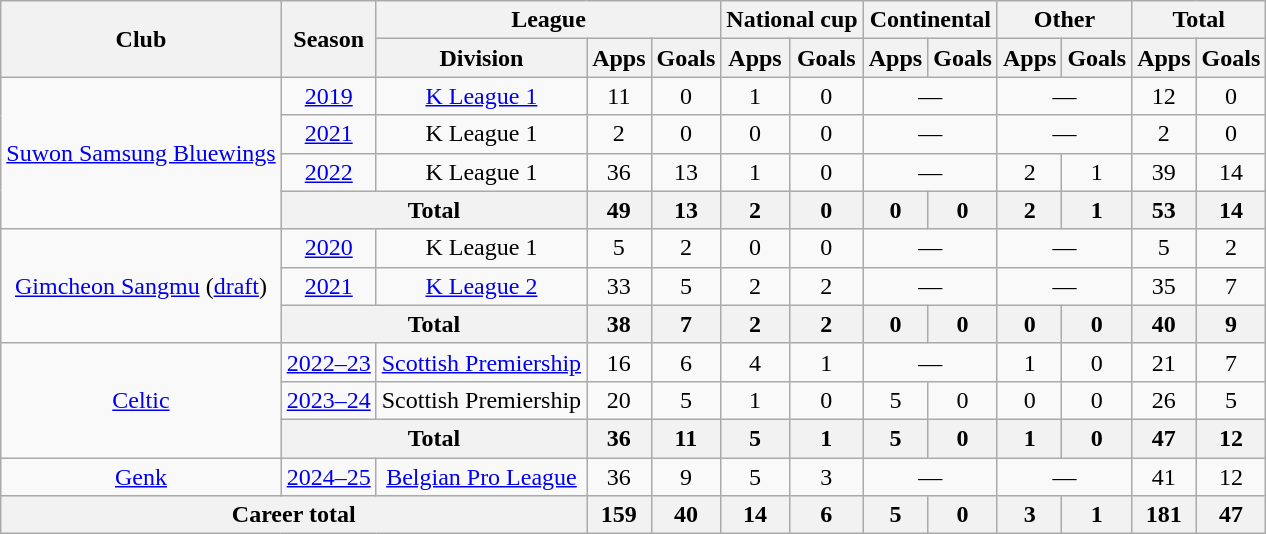<table class="wikitable" style="text-align:center">
<tr>
<th rowspan="2">Club</th>
<th rowspan="2">Season</th>
<th colspan="3">League</th>
<th colspan="2">National cup</th>
<th colspan="2">Continental</th>
<th colspan="2">Other</th>
<th colspan="2">Total</th>
</tr>
<tr>
<th>Division</th>
<th>Apps</th>
<th>Goals</th>
<th>Apps</th>
<th>Goals</th>
<th>Apps</th>
<th>Goals</th>
<th>Apps</th>
<th>Goals</th>
<th>Apps</th>
<th>Goals</th>
</tr>
<tr>
<td rowspan="4"><a href='#'>Suwon Samsung Bluewings</a></td>
<td><a href='#'>2019</a></td>
<td><a href='#'>K League 1</a></td>
<td>11</td>
<td>0</td>
<td>1</td>
<td>0</td>
<td colspan="2">—</td>
<td colspan="2">—</td>
<td>12</td>
<td>0</td>
</tr>
<tr>
<td><a href='#'>2021</a></td>
<td>K League 1</td>
<td>2</td>
<td>0</td>
<td>0</td>
<td>0</td>
<td colspan="2">—</td>
<td colspan="2">—</td>
<td>2</td>
<td>0</td>
</tr>
<tr>
<td><a href='#'>2022</a></td>
<td>K League 1</td>
<td>36</td>
<td>13</td>
<td>1</td>
<td>0</td>
<td colspan="2">—</td>
<td>2</td>
<td>1</td>
<td>39</td>
<td>14</td>
</tr>
<tr>
<th colspan="2">Total</th>
<th>49</th>
<th>13</th>
<th>2</th>
<th>0</th>
<th>0</th>
<th>0</th>
<th>2</th>
<th>1</th>
<th>53</th>
<th>14</th>
</tr>
<tr>
<td rowspan="3"><a href='#'>Gimcheon Sangmu</a> (<a href='#'>draft</a>)</td>
<td><a href='#'>2020</a></td>
<td>K League 1</td>
<td>5</td>
<td>2</td>
<td>0</td>
<td>0</td>
<td colspan="2">—</td>
<td colspan="2">—</td>
<td>5</td>
<td>2</td>
</tr>
<tr>
<td><a href='#'>2021</a></td>
<td><a href='#'>K League 2</a></td>
<td>33</td>
<td>5</td>
<td>2</td>
<td>2</td>
<td colspan="2">—</td>
<td colspan="2">—</td>
<td>35</td>
<td>7</td>
</tr>
<tr>
<th colspan="2">Total</th>
<th>38</th>
<th>7</th>
<th>2</th>
<th>2</th>
<th>0</th>
<th>0</th>
<th>0</th>
<th>0</th>
<th>40</th>
<th>9</th>
</tr>
<tr>
<td rowspan="3"><a href='#'>Celtic</a></td>
<td><a href='#'>2022–23</a></td>
<td><a href='#'>Scottish Premiership</a></td>
<td>16</td>
<td>6</td>
<td>4</td>
<td>1</td>
<td colspan="2">—</td>
<td>1</td>
<td>0</td>
<td>21</td>
<td>7</td>
</tr>
<tr>
<td><a href='#'>2023–24</a></td>
<td>Scottish Premiership</td>
<td>20</td>
<td>5</td>
<td>1</td>
<td>0</td>
<td>5</td>
<td>0</td>
<td>0</td>
<td>0</td>
<td>26</td>
<td>5</td>
</tr>
<tr>
<th colspan="2">Total</th>
<th>36</th>
<th>11</th>
<th>5</th>
<th>1</th>
<th>5</th>
<th>0</th>
<th>1</th>
<th>0</th>
<th>47</th>
<th>12</th>
</tr>
<tr>
<td><a href='#'>Genk</a></td>
<td><a href='#'>2024–25</a></td>
<td><a href='#'>Belgian Pro League</a></td>
<td>36</td>
<td>9</td>
<td>5</td>
<td>3</td>
<td colspan="2">—</td>
<td colspan="2">—</td>
<td>41</td>
<td>12</td>
</tr>
<tr>
<th colspan="3">Career total</th>
<th>159</th>
<th>40</th>
<th>14</th>
<th>6</th>
<th>5</th>
<th>0</th>
<th>3</th>
<th>1</th>
<th>181</th>
<th>47</th>
</tr>
</table>
